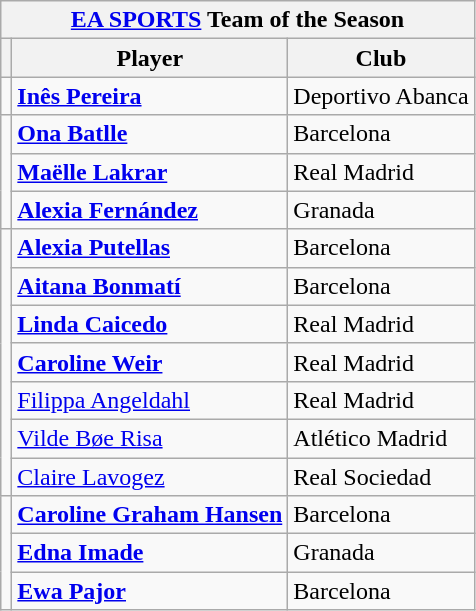<table class="wikitable" style="text-align:center">
<tr>
<th colspan="3"><a href='#'>EA SPORTS</a> Team of the Season</th>
</tr>
<tr>
<th></th>
<th>Player</th>
<th>Club</th>
</tr>
<tr>
<td></td>
<td align=left> <strong><a href='#'>Inês Pereira</a></strong></td>
<td align=left>Deportivo Abanca</td>
</tr>
<tr>
<td rowspan=3></td>
<td align=left> <strong><a href='#'>Ona Batlle</a></strong></td>
<td align=left>Barcelona</td>
</tr>
<tr>
<td align=left> <strong><a href='#'>Maëlle Lakrar</a></strong></td>
<td align=left>Real Madrid</td>
</tr>
<tr>
<td align=left> <strong><a href='#'>Alexia Fernández</a></strong></td>
<td align=left>Granada</td>
</tr>
<tr>
<td rowspan=7></td>
<td align=left> <strong><a href='#'>Alexia Putellas</a></strong></td>
<td align=left>Barcelona</td>
</tr>
<tr>
<td align=left> <strong><a href='#'>Aitana Bonmatí</a></strong></td>
<td align=left>Barcelona</td>
</tr>
<tr>
<td align=left> <strong><a href='#'>Linda Caicedo</a></strong></td>
<td align=left>Real Madrid</td>
</tr>
<tr>
<td align=left> <strong><a href='#'>Caroline Weir</a></strong></td>
<td align=left>Real Madrid</td>
</tr>
<tr>
<td align=left> <a href='#'>Filippa Angeldahl</a></td>
<td align=left>Real Madrid</td>
</tr>
<tr>
<td align=left> <a href='#'>Vilde Bøe Risa</a></td>
<td align=left>Atlético Madrid</td>
</tr>
<tr>
<td align=left> <a href='#'>Claire Lavogez</a></td>
<td align=left>Real Sociedad</td>
</tr>
<tr>
<td rowspan=3></td>
<td align=left> <strong><a href='#'>Caroline Graham Hansen</a></strong></td>
<td align=left>Barcelona</td>
</tr>
<tr>
<td align=left> <strong><a href='#'>Edna Imade</a></strong></td>
<td align=left>Granada</td>
</tr>
<tr>
<td align=left> <strong><a href='#'>Ewa Pajor</a></strong></td>
<td align=left>Barcelona</td>
</tr>
</table>
